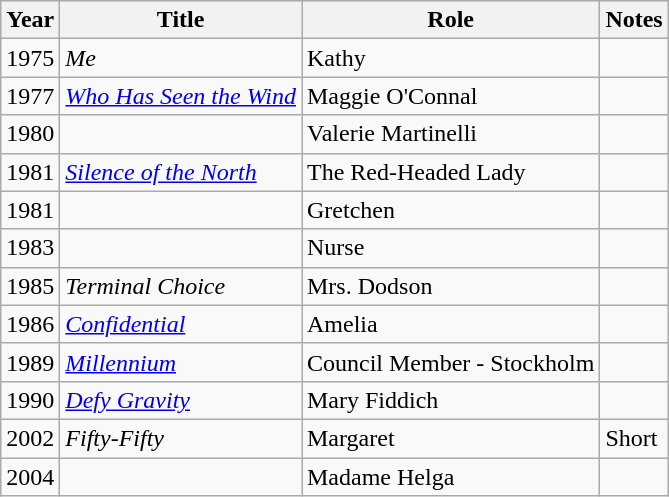<table class="wikitable sortable">
<tr>
<th>Year</th>
<th>Title</th>
<th>Role</th>
<th class="unsortable">Notes</th>
</tr>
<tr>
<td>1975</td>
<td><em>Me</em></td>
<td>Kathy</td>
<td></td>
</tr>
<tr>
<td>1977</td>
<td><em><a href='#'>Who Has Seen the Wind</a></em></td>
<td>Maggie O'Connal</td>
<td></td>
</tr>
<tr>
<td>1980</td>
<td><em></em></td>
<td>Valerie Martinelli</td>
<td></td>
</tr>
<tr>
<td>1981</td>
<td><em><a href='#'>Silence of the North</a></em></td>
<td>The Red-Headed Lady</td>
<td></td>
</tr>
<tr>
<td>1981</td>
<td><em></em></td>
<td>Gretchen</td>
<td></td>
</tr>
<tr>
<td>1983</td>
<td><em></em></td>
<td>Nurse</td>
<td></td>
</tr>
<tr>
<td>1985</td>
<td><em>Terminal Choice</em></td>
<td>Mrs. Dodson</td>
<td></td>
</tr>
<tr>
<td>1986</td>
<td><em><a href='#'>Confidential</a></em></td>
<td>Amelia</td>
<td></td>
</tr>
<tr>
<td>1989</td>
<td><em><a href='#'>Millennium</a></em></td>
<td>Council Member - Stockholm</td>
<td></td>
</tr>
<tr>
<td>1990</td>
<td><em><a href='#'>Defy Gravity</a></em></td>
<td>Mary Fiddich</td>
<td></td>
</tr>
<tr>
<td>2002</td>
<td><em>Fifty-Fifty</em></td>
<td>Margaret</td>
<td>Short</td>
</tr>
<tr>
<td>2004</td>
<td><em></em></td>
<td>Madame Helga</td>
<td></td>
</tr>
</table>
